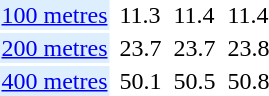<table>
<tr>
<td bgcolor = DDEEFF><a href='#'>100 metres</a></td>
<td></td>
<td>11.3</td>
<td></td>
<td>11.4</td>
<td></td>
<td>11.4</td>
</tr>
<tr>
<td bgcolor = DDEEFF><a href='#'>200 metres</a></td>
<td></td>
<td>23.7</td>
<td></td>
<td>23.7</td>
<td></td>
<td>23.8</td>
</tr>
<tr>
<td bgcolor = DDEEFF><a href='#'>400 metres</a></td>
<td></td>
<td>50.1</td>
<td></td>
<td>50.5</td>
<td></td>
<td>50.8</td>
</tr>
</table>
